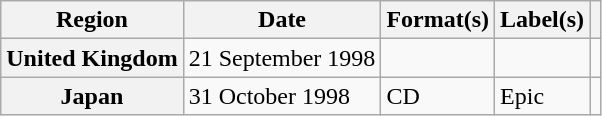<table class="wikitable plainrowheaders">
<tr>
<th scope="col">Region</th>
<th scope="col">Date</th>
<th scope="col">Format(s)</th>
<th scope="col">Label(s)</th>
<th scope="col"></th>
</tr>
<tr>
<th scope="row">United Kingdom</th>
<td>21 September 1998</td>
<td></td>
<td></td>
<td></td>
</tr>
<tr>
<th scope="row">Japan</th>
<td>31 October 1998</td>
<td>CD</td>
<td>Epic</td>
<td></td>
</tr>
</table>
